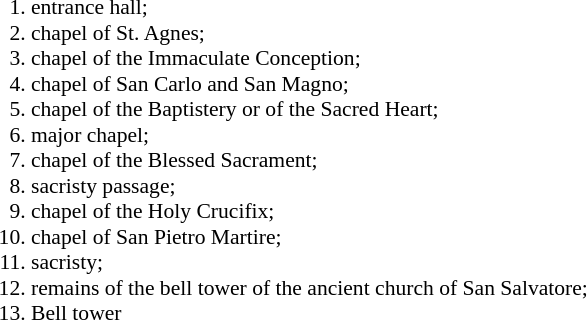<table align="left">
<tr>
<td><br><table style="white-space:nowrap">
<tr>
<td style="font-size: 90%;" align=left width="75%"><br><ol><li>entrance hall;</li><li>chapel of St. Agnes;</li><li>chapel of the Immaculate Conception;</li><li>chapel of San Carlo and San Magno;</li><li>chapel of the Baptistery or of the Sacred Heart;</li><li>major chapel;</li><li>chapel of the Blessed Sacrament;</li><li>sacristy passage;</li><li>chapel of the Holy Crucifix;</li><li>chapel of San Pietro Martire;</li><li>sacristy;</li><li>remains of the bell tower of the ancient church of San Salvatore;</li><li>Bell tower</li></ol></td>
<td></td>
</tr>
</table>
</td>
</tr>
</table>
